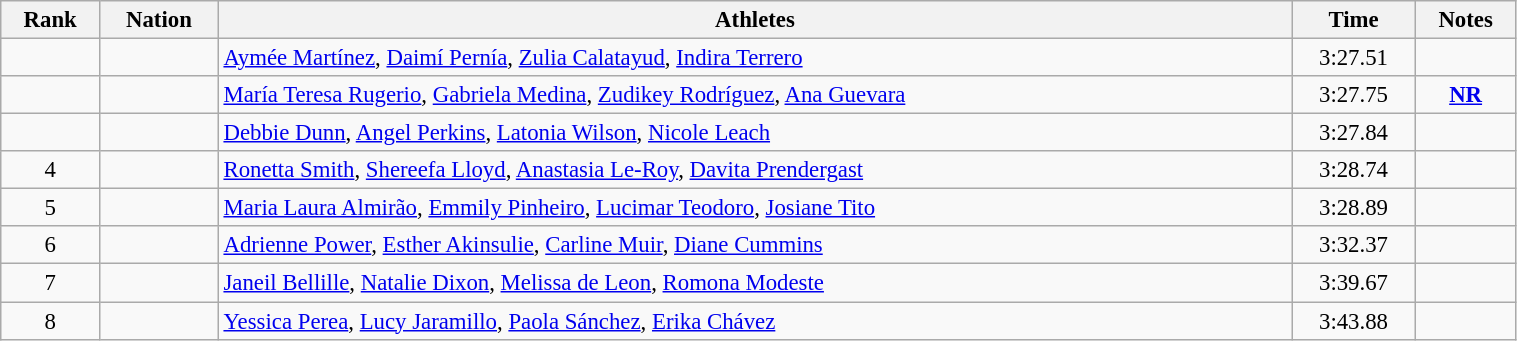<table class="wikitable sortable" width=80% style="text-align:center;font-size:95%">
<tr>
<th>Rank</th>
<th>Nation</th>
<th>Athletes</th>
<th>Time</th>
<th>Notes</th>
</tr>
<tr>
<td></td>
<td align=left></td>
<td align=left><a href='#'>Aymée Martínez</a>, <a href='#'>Daimí Pernía</a>, <a href='#'>Zulia Calatayud</a>, <a href='#'>Indira Terrero</a></td>
<td>3:27.51</td>
<td></td>
</tr>
<tr>
<td></td>
<td align=left></td>
<td align=left><a href='#'>María Teresa Rugerio</a>, <a href='#'>Gabriela Medina</a>, <a href='#'>Zudikey Rodríguez</a>, <a href='#'>Ana Guevara</a></td>
<td>3:27.75</td>
<td><strong><a href='#'>NR</a></strong></td>
</tr>
<tr>
<td></td>
<td align=left></td>
<td align=left><a href='#'>Debbie Dunn</a>, <a href='#'>Angel Perkins</a>, <a href='#'>Latonia Wilson</a>, <a href='#'>Nicole Leach</a></td>
<td>3:27.84</td>
<td></td>
</tr>
<tr>
<td>4</td>
<td align=left></td>
<td align=left><a href='#'>Ronetta Smith</a>, <a href='#'>Shereefa Lloyd</a>, <a href='#'>Anastasia Le-Roy</a>, <a href='#'>Davita Prendergast</a></td>
<td>3:28.74</td>
<td></td>
</tr>
<tr>
<td>5</td>
<td align=left></td>
<td align=left><a href='#'>Maria Laura Almirão</a>, <a href='#'>Emmily Pinheiro</a>, <a href='#'>Lucimar Teodoro</a>, <a href='#'>Josiane Tito</a></td>
<td>3:28.89</td>
<td></td>
</tr>
<tr>
<td>6</td>
<td align=left></td>
<td align=left><a href='#'>Adrienne Power</a>, <a href='#'>Esther Akinsulie</a>, <a href='#'>Carline Muir</a>, <a href='#'>Diane Cummins</a></td>
<td>3:32.37</td>
<td></td>
</tr>
<tr>
<td>7</td>
<td align=left></td>
<td align=left><a href='#'>Janeil Bellille</a>, <a href='#'>Natalie Dixon</a>, <a href='#'>Melissa de Leon</a>, <a href='#'>Romona Modeste</a></td>
<td>3:39.67</td>
<td></td>
</tr>
<tr>
<td>8</td>
<td align=left></td>
<td align=left><a href='#'>Yessica Perea</a>, <a href='#'>Lucy Jaramillo</a>, <a href='#'>Paola Sánchez</a>, <a href='#'>Erika Chávez</a></td>
<td>3:43.88</td>
<td></td>
</tr>
</table>
